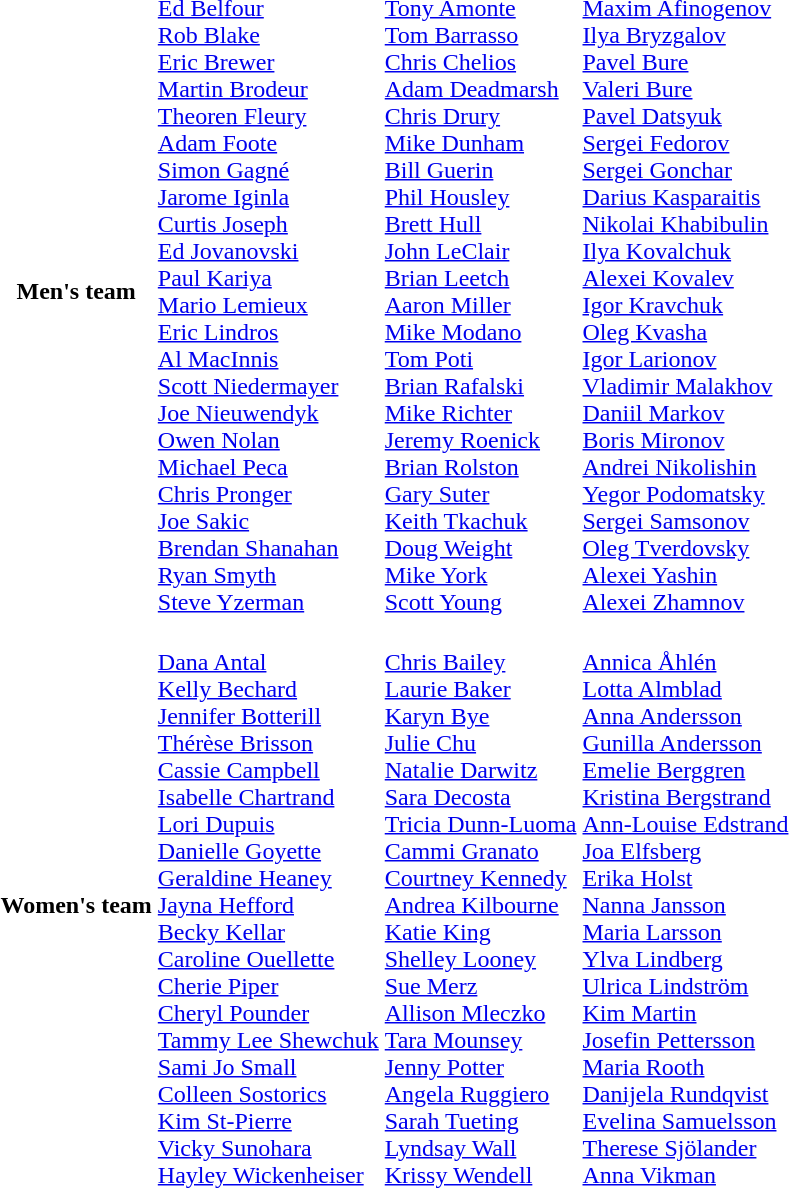<table>
<tr>
<th scope="row">Men's team<br></th>
<td><br><a href='#'>Ed Belfour</a><br><a href='#'>Rob Blake</a><br><a href='#'>Eric Brewer</a><br><a href='#'>Martin Brodeur</a><br><a href='#'>Theoren Fleury</a><br><a href='#'>Adam Foote</a><br><a href='#'>Simon Gagné</a><br><a href='#'>Jarome Iginla</a><br><a href='#'>Curtis Joseph</a><br><a href='#'>Ed Jovanovski</a><br><a href='#'>Paul Kariya</a><br><a href='#'>Mario Lemieux</a><br><a href='#'>Eric Lindros</a><br><a href='#'>Al MacInnis</a><br><a href='#'>Scott Niedermayer</a><br><a href='#'>Joe Nieuwendyk</a><br><a href='#'>Owen Nolan</a><br><a href='#'>Michael Peca</a><br><a href='#'>Chris Pronger</a><br><a href='#'>Joe Sakic</a><br><a href='#'>Brendan Shanahan</a><br><a href='#'>Ryan Smyth</a><br><a href='#'>Steve Yzerman</a></td>
<td><br><a href='#'>Tony Amonte</a><br><a href='#'>Tom Barrasso</a><br><a href='#'>Chris Chelios</a><br><a href='#'>Adam Deadmarsh</a><br><a href='#'>Chris Drury</a><br><a href='#'>Mike Dunham</a><br><a href='#'>Bill Guerin</a><br><a href='#'>Phil Housley</a><br><a href='#'>Brett Hull</a><br><a href='#'>John LeClair</a><br><a href='#'>Brian Leetch</a><br><a href='#'>Aaron Miller</a><br><a href='#'>Mike Modano</a><br><a href='#'>Tom Poti</a><br><a href='#'>Brian Rafalski</a><br><a href='#'>Mike Richter</a><br><a href='#'>Jeremy Roenick</a><br><a href='#'>Brian Rolston</a><br><a href='#'>Gary Suter</a><br><a href='#'>Keith Tkachuk</a><br><a href='#'>Doug Weight</a><br><a href='#'>Mike York</a><br><a href='#'>Scott Young</a></td>
<td><br><a href='#'>Maxim Afinogenov</a><br><a href='#'>Ilya Bryzgalov</a><br><a href='#'>Pavel Bure</a><br><a href='#'>Valeri Bure</a><br><a href='#'>Pavel Datsyuk</a><br><a href='#'>Sergei Fedorov</a><br><a href='#'>Sergei Gonchar</a><br><a href='#'>Darius Kasparaitis</a><br><a href='#'>Nikolai Khabibulin</a><br><a href='#'>Ilya Kovalchuk</a><br><a href='#'>Alexei Kovalev</a><br><a href='#'>Igor Kravchuk</a><br><a href='#'>Oleg Kvasha</a><br><a href='#'>Igor Larionov</a><br><a href='#'>Vladimir Malakhov</a><br><a href='#'>Daniil Markov</a><br><a href='#'>Boris Mironov</a><br><a href='#'>Andrei Nikolishin</a><br><a href='#'>Yegor Podomatsky</a><br><a href='#'>Sergei Samsonov</a><br><a href='#'>Oleg Tverdovsky</a><br><a href='#'>Alexei Yashin</a><br><a href='#'>Alexei Zhamnov</a></td>
</tr>
<tr>
<th scope="row">Women's team<br></th>
<td><br><a href='#'>Dana Antal</a><br><a href='#'>Kelly Bechard</a><br><a href='#'>Jennifer Botterill</a><br><a href='#'>Thérèse Brisson</a><br><a href='#'>Cassie Campbell</a><br><a href='#'>Isabelle Chartrand</a><br><a href='#'>Lori Dupuis</a><br><a href='#'>Danielle Goyette</a><br><a href='#'>Geraldine Heaney</a><br><a href='#'>Jayna Hefford</a><br><a href='#'>Becky Kellar</a><br><a href='#'>Caroline Ouellette</a><br><a href='#'>Cherie Piper</a><br><a href='#'>Cheryl Pounder</a><br><a href='#'>Tammy Lee Shewchuk</a><br><a href='#'>Sami Jo Small</a><br><a href='#'>Colleen Sostorics</a><br><a href='#'>Kim St-Pierre</a><br><a href='#'>Vicky Sunohara</a><br><a href='#'>Hayley Wickenheiser</a></td>
<td><br><a href='#'>Chris Bailey</a><br><a href='#'>Laurie Baker</a><br><a href='#'>Karyn Bye</a><br><a href='#'>Julie Chu</a><br><a href='#'>Natalie Darwitz</a><br><a href='#'>Sara Decosta</a><br><a href='#'>Tricia Dunn-Luoma</a><br><a href='#'>Cammi Granato</a><br><a href='#'>Courtney Kennedy</a><br><a href='#'>Andrea Kilbourne</a><br><a href='#'>Katie King</a><br><a href='#'>Shelley Looney</a><br><a href='#'>Sue Merz</a><br><a href='#'>Allison Mleczko</a><br><a href='#'>Tara Mounsey</a><br><a href='#'>Jenny Potter</a><br><a href='#'>Angela Ruggiero</a><br><a href='#'>Sarah Tueting</a><br><a href='#'>Lyndsay Wall</a><br><a href='#'>Krissy Wendell</a></td>
<td><br><a href='#'>Annica Åhlén</a><br><a href='#'>Lotta Almblad</a><br><a href='#'>Anna Andersson</a><br><a href='#'>Gunilla Andersson</a><br><a href='#'>Emelie Berggren</a><br><a href='#'>Kristina Bergstrand</a><br><a href='#'>Ann-Louise Edstrand</a><br><a href='#'>Joa Elfsberg</a><br><a href='#'>Erika Holst</a><br><a href='#'>Nanna Jansson</a><br><a href='#'>Maria Larsson</a><br><a href='#'>Ylva Lindberg</a><br><a href='#'>Ulrica Lindström</a><br><a href='#'>Kim Martin</a><br><a href='#'>Josefin Pettersson</a><br><a href='#'>Maria Rooth</a><br><a href='#'>Danijela Rundqvist</a><br><a href='#'>Evelina Samuelsson</a><br><a href='#'>Therese Sjölander</a><br><a href='#'>Anna Vikman</a></td>
</tr>
</table>
